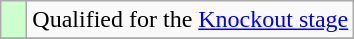<table class="wikitable">
<tr>
<td style="width: 10px; background: #CCFFCC;"></td>
<td>Qualified for the <a href='#'>Knockout stage</a></td>
</tr>
<tr>
</tr>
</table>
